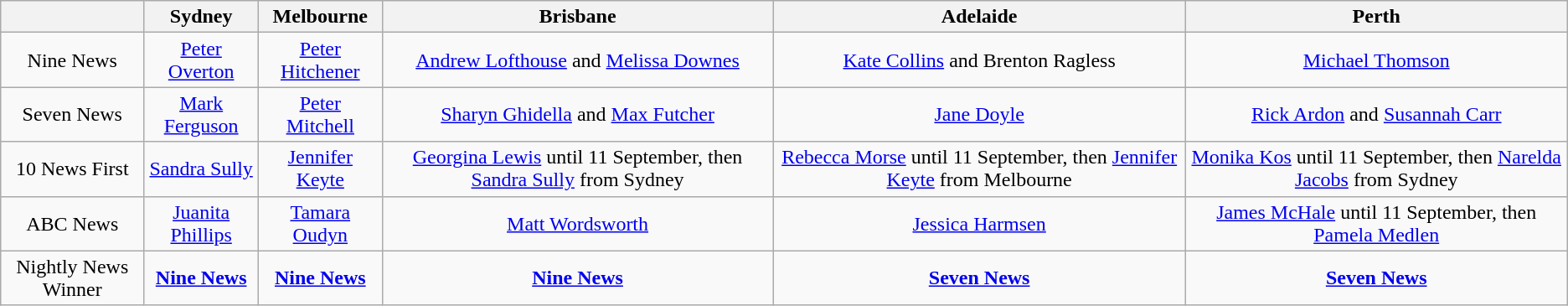<table class="wikitable">
<tr>
<th></th>
<th>Sydney</th>
<th>Melbourne</th>
<th>Brisbane</th>
<th>Adelaide</th>
<th>Perth</th>
</tr>
<tr style="text-align:center">
<td>Nine News</td>
<td><a href='#'>Peter Overton</a></td>
<td><a href='#'>Peter Hitchener</a></td>
<td><a href='#'>Andrew Lofthouse</a> and <a href='#'>Melissa Downes</a></td>
<td><a href='#'>Kate Collins</a> and Brenton Ragless</td>
<td><a href='#'>Michael Thomson</a></td>
</tr>
<tr style="text-align:center">
<td>Seven News</td>
<td><a href='#'>Mark Ferguson</a></td>
<td><a href='#'>Peter Mitchell</a></td>
<td><a href='#'>Sharyn Ghidella</a> and <a href='#'>Max Futcher</a></td>
<td><a href='#'>Jane Doyle</a></td>
<td><a href='#'>Rick Ardon</a> and <a href='#'>Susannah Carr</a></td>
</tr>
<tr style="text-align:center">
<td>10 News First</td>
<td><a href='#'>Sandra Sully</a></td>
<td><a href='#'>Jennifer Keyte</a></td>
<td><a href='#'>Georgina Lewis</a> until 11 September, then <a href='#'>Sandra Sully</a> from Sydney</td>
<td><a href='#'>Rebecca Morse</a>  until 11 September, then <a href='#'>Jennifer Keyte</a> from Melbourne</td>
<td><a href='#'>Monika Kos</a> until 11 September, then <a href='#'>Narelda Jacobs</a> from Sydney</td>
</tr>
<tr style="text-align:center">
<td>ABC News</td>
<td><a href='#'>Juanita Phillips</a></td>
<td><a href='#'>Tamara Oudyn</a></td>
<td><a href='#'>Matt Wordsworth</a></td>
<td><a href='#'>Jessica Harmsen</a></td>
<td><a href='#'>James McHale</a> until 11 September, then <a href='#'>Pamela Medlen</a></td>
</tr>
<tr style="text-align:center">
<td>Nightly News Winner</td>
<td><strong><a href='#'>Nine News</a></strong></td>
<td><strong><a href='#'>Nine News</a></strong></td>
<td><strong><a href='#'>Nine News</a></strong></td>
<td><strong><a href='#'>Seven News</a></strong></td>
<td><strong><a href='#'>Seven News</a></strong></td>
</tr>
</table>
